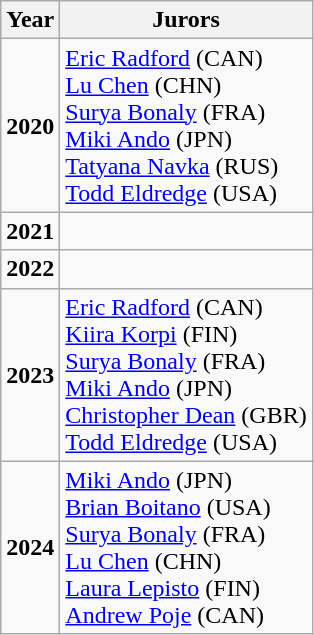<table class="wikitable">
<tr>
<th>Year</th>
<th>Jurors</th>
</tr>
<tr>
<td><strong>2020</strong></td>
<td><a href='#'>Eric Radford</a> (CAN)<br><a href='#'>Lu Chen</a> (CHN)<br><a href='#'>Surya Bonaly</a> (FRA)<br><a href='#'>Miki Ando</a> (JPN)<br><a href='#'>Tatyana Navka</a> (RUS)<br><a href='#'>Todd Eldredge</a> (USA)</td>
</tr>
<tr>
<td><strong>2021</strong></td>
<td></td>
</tr>
<tr>
<td><strong>2022</strong></td>
<td></td>
</tr>
<tr>
<td><strong>2023</strong></td>
<td><a href='#'>Eric Radford</a> (CAN)<br><a href='#'>Kiira Korpi</a> (FIN)<br><a href='#'>Surya Bonaly</a> (FRA)<br><a href='#'>Miki Ando</a> (JPN)<br><a href='#'>Christopher Dean</a> (GBR)<br><a href='#'>Todd Eldredge</a> (USA)</td>
</tr>
<tr>
<td><strong>2024</strong></td>
<td><a href='#'>Miki Ando</a> (JPN)<br><a href='#'>Brian Boitano</a> (USA)<br><a href='#'>Surya Bonaly</a> (FRA)<br><a href='#'>Lu Chen</a> (CHN)<br><a href='#'>Laura Lepisto</a> (FIN)<br><a href='#'>Andrew Poje</a> (CAN)</td>
</tr>
</table>
